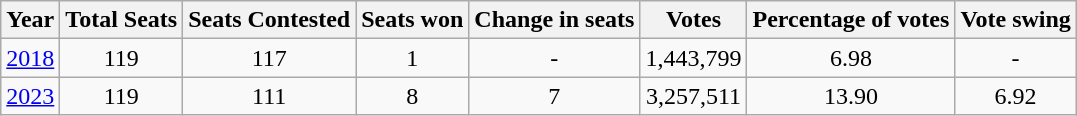<table class="wikitable sortable" style="text-align:center">
<tr>
<th>Year</th>
<th>Total Seats</th>
<th>Seats Contested</th>
<th>Seats won</th>
<th>Change in seats</th>
<th>Votes</th>
<th>Percentage of votes</th>
<th>Vote swing</th>
</tr>
<tr>
<td><a href='#'>2018</a></td>
<td>119</td>
<td>117</td>
<td>1</td>
<td>-</td>
<td>1,443,799</td>
<td>6.98</td>
<td>-</td>
</tr>
<tr>
<td><a href='#'>2023</a></td>
<td>119</td>
<td>111</td>
<td>8</td>
<td>7</td>
<td>3,257,511</td>
<td>13.90</td>
<td>6.92</td>
</tr>
</table>
